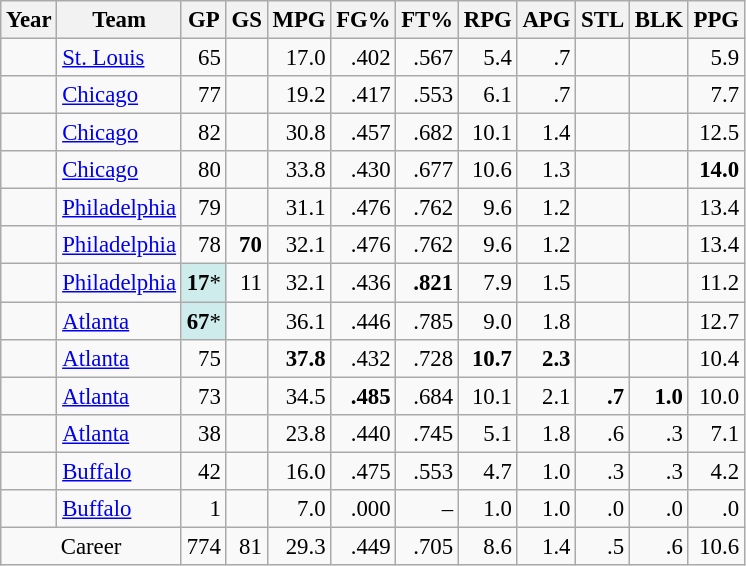<table class="wikitable sortable" style="font-size:95%; text-align:right;">
<tr>
<th>Year</th>
<th>Team</th>
<th>GP</th>
<th>GS</th>
<th>MPG</th>
<th>FG%</th>
<th>FT%</th>
<th>RPG</th>
<th>APG</th>
<th>STL</th>
<th>BLK</th>
<th>PPG</th>
</tr>
<tr>
<td style="text-align:left;"></td>
<td style="text-align:left;"><a href='#'>St. Louis</a></td>
<td>65</td>
<td></td>
<td>17.0</td>
<td>.402</td>
<td>.567</td>
<td>5.4</td>
<td>.7</td>
<td></td>
<td></td>
<td>5.9</td>
</tr>
<tr>
<td style="text-align:left;"></td>
<td style="text-align:left;"><a href='#'>Chicago</a></td>
<td>77</td>
<td></td>
<td>19.2</td>
<td>.417</td>
<td>.553</td>
<td>6.1</td>
<td>.7</td>
<td></td>
<td></td>
<td>7.7</td>
</tr>
<tr>
<td style="text-align:left;"></td>
<td style="text-align:left;"><a href='#'>Chicago</a></td>
<td>82</td>
<td></td>
<td>30.8</td>
<td>.457</td>
<td>.682</td>
<td>10.1</td>
<td>1.4</td>
<td></td>
<td></td>
<td>12.5</td>
</tr>
<tr>
<td style="text-align:left;"></td>
<td style="text-align:left;"><a href='#'>Chicago</a></td>
<td>80</td>
<td></td>
<td>33.8</td>
<td>.430</td>
<td>.677</td>
<td>10.6</td>
<td>1.3</td>
<td></td>
<td></td>
<td><strong>14.0</strong></td>
</tr>
<tr>
<td style="text-align:left;"></td>
<td style="text-align:left;"><a href='#'>Philadelphia</a></td>
<td>79</td>
<td></td>
<td>31.1</td>
<td>.476</td>
<td>.762</td>
<td>9.6</td>
<td>1.2</td>
<td></td>
<td></td>
<td>13.4</td>
</tr>
<tr>
<td style="text-align:left;"></td>
<td style="text-align:left;"><a href='#'>Philadelphia</a></td>
<td>78</td>
<td><strong>70</strong></td>
<td>32.1</td>
<td>.476</td>
<td>.762</td>
<td>9.6</td>
<td>1.2</td>
<td></td>
<td></td>
<td>13.4</td>
</tr>
<tr>
<td style="text-align:left;"></td>
<td style="text-align:left;"><a href='#'>Philadelphia</a></td>
<td style="background:#CFECEC;"><strong>17</strong>*</td>
<td>11</td>
<td>32.1</td>
<td>.436</td>
<td><strong>.821</strong></td>
<td>7.9</td>
<td>1.5</td>
<td></td>
<td></td>
<td>11.2</td>
</tr>
<tr>
<td style="text-align:left;"></td>
<td style="text-align:left;"><a href='#'>Atlanta</a></td>
<td style="background:#CFECEC;"><strong>67</strong>*</td>
<td></td>
<td>36.1</td>
<td>.446</td>
<td>.785</td>
<td>9.0</td>
<td>1.8</td>
<td></td>
<td></td>
<td>12.7</td>
</tr>
<tr>
<td style="text-align:left;"></td>
<td style="text-align:left;"><a href='#'>Atlanta</a></td>
<td>75</td>
<td></td>
<td><strong>37.8</strong></td>
<td>.432</td>
<td>.728</td>
<td><strong>10.7</strong></td>
<td><strong>2.3</strong></td>
<td></td>
<td></td>
<td>10.4</td>
</tr>
<tr>
<td style="text-align:left;"></td>
<td style="text-align:left;"><a href='#'>Atlanta</a></td>
<td>73</td>
<td></td>
<td>34.5</td>
<td><strong>.485</strong></td>
<td>.684</td>
<td>10.1</td>
<td>2.1</td>
<td><strong>.7</strong></td>
<td><strong>1.0</strong></td>
<td>10.0</td>
</tr>
<tr>
<td style="text-align:left;"></td>
<td style="text-align:left;"><a href='#'>Atlanta</a></td>
<td>38</td>
<td></td>
<td>23.8</td>
<td>.440</td>
<td>.745</td>
<td>5.1</td>
<td>1.8</td>
<td>.6</td>
<td>.3</td>
<td>7.1</td>
</tr>
<tr>
<td style="text-align:left;"></td>
<td style="text-align:left;"><a href='#'>Buffalo</a></td>
<td>42</td>
<td></td>
<td>16.0</td>
<td>.475</td>
<td>.553</td>
<td>4.7</td>
<td>1.0</td>
<td>.3</td>
<td>.3</td>
<td>4.2</td>
</tr>
<tr>
<td style="text-align:left;"></td>
<td style="text-align:left;"><a href='#'>Buffalo</a></td>
<td>1</td>
<td></td>
<td>7.0</td>
<td>.000</td>
<td>–</td>
<td>1.0</td>
<td>1.0</td>
<td>.0</td>
<td>.0</td>
<td>.0</td>
</tr>
<tr class="sortbottom">
<td style="text-align:center;" colspan="2">Career</td>
<td>774</td>
<td>81</td>
<td>29.3</td>
<td>.449</td>
<td>.705</td>
<td>8.6</td>
<td>1.4</td>
<td>.5</td>
<td>.6</td>
<td>10.6</td>
</tr>
</table>
